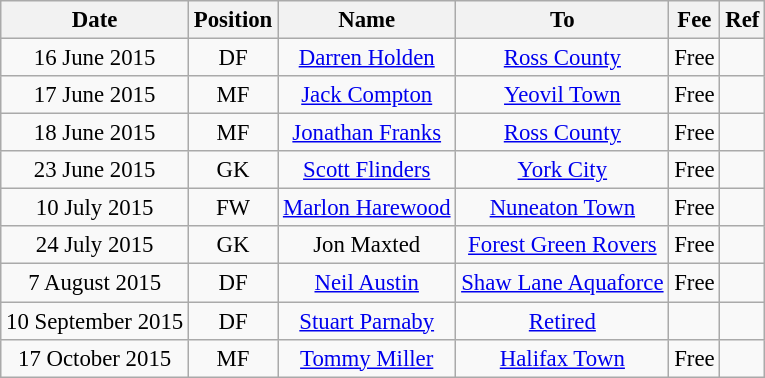<table class="wikitable" style="font-size: 95%; text-align: center;">
<tr>
<th>Date</th>
<th>Position</th>
<th>Name</th>
<th>To</th>
<th>Fee</th>
<th>Ref</th>
</tr>
<tr>
<td>16 June 2015</td>
<td>DF</td>
<td><a href='#'>Darren Holden</a></td>
<td><a href='#'>Ross County</a></td>
<td>Free</td>
<td></td>
</tr>
<tr>
<td>17 June 2015</td>
<td>MF</td>
<td><a href='#'>Jack Compton</a></td>
<td><a href='#'>Yeovil Town</a></td>
<td>Free</td>
<td></td>
</tr>
<tr>
<td>18 June 2015</td>
<td>MF</td>
<td><a href='#'>Jonathan Franks</a></td>
<td><a href='#'>Ross County</a></td>
<td>Free</td>
<td></td>
</tr>
<tr>
<td>23 June 2015</td>
<td>GK</td>
<td><a href='#'>Scott Flinders</a></td>
<td><a href='#'>York City</a></td>
<td>Free</td>
<td></td>
</tr>
<tr>
<td>10 July 2015</td>
<td>FW</td>
<td><a href='#'>Marlon Harewood</a></td>
<td><a href='#'>Nuneaton Town</a></td>
<td>Free</td>
<td></td>
</tr>
<tr>
<td>24 July 2015</td>
<td>GK</td>
<td>Jon Maxted</td>
<td><a href='#'>Forest Green Rovers</a></td>
<td>Free</td>
<td></td>
</tr>
<tr>
<td>7 August 2015</td>
<td>DF</td>
<td><a href='#'>Neil Austin</a></td>
<td><a href='#'>Shaw Lane Aquaforce</a></td>
<td>Free</td>
<td></td>
</tr>
<tr>
<td>10 September 2015</td>
<td>DF</td>
<td><a href='#'>Stuart Parnaby</a></td>
<td><a href='#'>Retired</a></td>
<td></td>
<td></td>
</tr>
<tr>
<td>17 October 2015</td>
<td>MF</td>
<td><a href='#'>Tommy Miller</a></td>
<td><a href='#'>Halifax Town</a></td>
<td>Free</td>
<td></td>
</tr>
</table>
